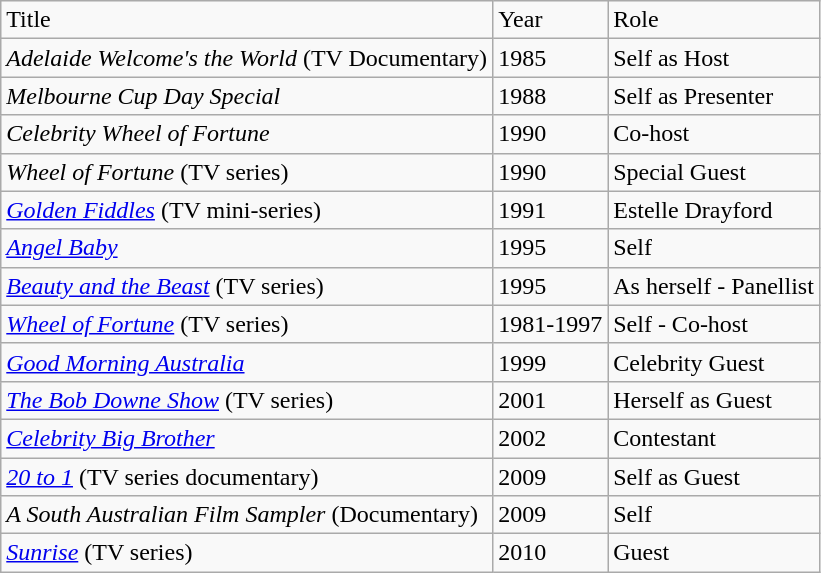<table class="wikitable">
<tr>
<td>Title</td>
<td>Year</td>
<td>Role</td>
</tr>
<tr>
<td><em>Adelaide Welcome's the World</em> (TV Documentary)</td>
<td>1985</td>
<td>Self as Host</td>
</tr>
<tr>
<td><em>Melbourne Cup Day Special</em></td>
<td>1988</td>
<td>Self as Presenter</td>
</tr>
<tr>
<td><em>Celebrity Wheel of Fortune</em></td>
<td>1990</td>
<td>Co-host</td>
</tr>
<tr>
<td><em>Wheel of Fortune</em> (TV series)</td>
<td>1990</td>
<td>Special Guest</td>
</tr>
<tr>
<td><em><a href='#'>Golden Fiddles</a></em> (TV mini-series)</td>
<td>1991</td>
<td>Estelle Drayford</td>
</tr>
<tr>
<td><em><a href='#'>Angel Baby</a></em></td>
<td>1995</td>
<td>Self</td>
</tr>
<tr>
<td><em><a href='#'>Beauty and the Beast</a></em> (TV series)</td>
<td>1995</td>
<td>As herself - Panellist</td>
</tr>
<tr>
<td><em><a href='#'>Wheel of Fortune</a></em> (TV series)</td>
<td>1981-1997</td>
<td>Self - Co-host</td>
</tr>
<tr>
<td><em><a href='#'>Good Morning Australia</a></em></td>
<td>1999</td>
<td>Celebrity Guest</td>
</tr>
<tr>
<td><em><a href='#'>The Bob Downe Show</a></em> (TV series)</td>
<td>2001</td>
<td>Herself as Guest</td>
</tr>
<tr>
<td><em><a href='#'>Celebrity Big Brother</a></em></td>
<td>2002</td>
<td>Contestant</td>
</tr>
<tr>
<td><em><a href='#'>20 to 1</a></em> (TV series documentary)</td>
<td>2009</td>
<td>Self as Guest</td>
</tr>
<tr>
<td><em>A South Australian Film Sampler</em> (Documentary)</td>
<td>2009</td>
<td>Self</td>
</tr>
<tr>
<td><em><a href='#'>Sunrise</a></em> (TV series)</td>
<td>2010</td>
<td>Guest</td>
</tr>
</table>
